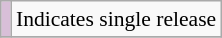<table class="wikitable" style="font-size:90%;">
<tr>
<th scope="row" style="background-color:#D8BFD8"></th>
<td>Indicates single release</td>
</tr>
<tr>
</tr>
</table>
